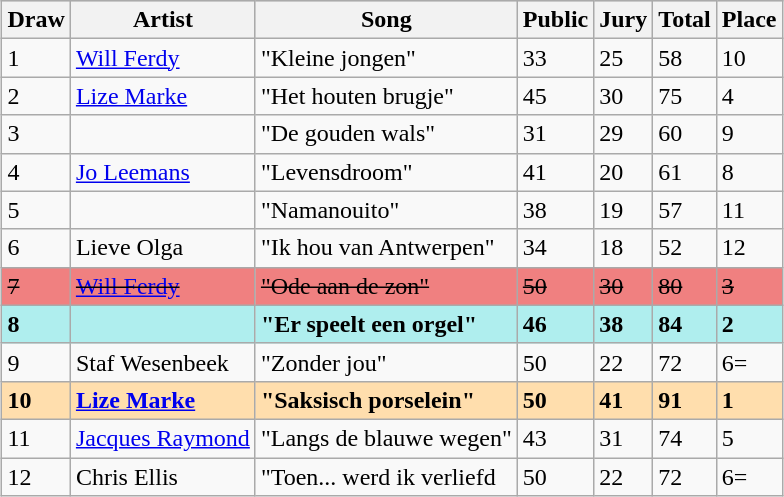<table class="sortable wikitable" style="margin: 1em auto 1em auto">
<tr bgcolor="#CCCCCC">
<th>Draw</th>
<th>Artist</th>
<th>Song</th>
<th>Public</th>
<th>Jury</th>
<th>Total</th>
<th>Place</th>
</tr>
<tr>
<td>1</td>
<td><a href='#'>Will Ferdy</a></td>
<td>"Kleine jongen"</td>
<td>33</td>
<td>25</td>
<td>58</td>
<td>10</td>
</tr>
<tr>
<td>2</td>
<td><a href='#'>Lize Marke</a></td>
<td>"Het houten brugje"</td>
<td>45</td>
<td>30</td>
<td>75</td>
<td>4</td>
</tr>
<tr>
<td>3</td>
<td></td>
<td>"De gouden wals"</td>
<td>31</td>
<td>29</td>
<td>60</td>
<td>9</td>
</tr>
<tr>
<td>4</td>
<td><a href='#'>Jo Leemans</a></td>
<td>"Levensdroom"</td>
<td>41</td>
<td>20</td>
<td>61</td>
<td>8</td>
</tr>
<tr>
<td>5</td>
<td></td>
<td>"Namanouito"</td>
<td>38</td>
<td>19</td>
<td>57</td>
<td>11</td>
</tr>
<tr>
<td>6</td>
<td>Lieve Olga</td>
<td>"Ik hou van Antwerpen"</td>
<td>34</td>
<td>18</td>
<td>52</td>
<td>12</td>
</tr>
<tr bgcolor="#F08080">
<td><s>7</s></td>
<td><s><a href='#'>Will Ferdy</a></s></td>
<td><s>"Ode aan de zon"</s></td>
<td><s>50</s></td>
<td><s>30</s></td>
<td><s>80</s></td>
<td><s>3</s></td>
</tr>
<tr style="background:paleturquoise;font-weight:bold;">
<td>8</td>
<td></td>
<td>"Er speelt een orgel"</td>
<td>46</td>
<td>38</td>
<td>84</td>
<td>2</td>
</tr>
<tr>
<td>9</td>
<td>Staf Wesenbeek</td>
<td>"Zonder jou"</td>
<td>50</td>
<td>22</td>
<td>72</td>
<td>6=</td>
</tr>
<tr style="background:navajowhite;font-weight:bold;">
<td>10</td>
<td><a href='#'>Lize Marke</a></td>
<td>"Saksisch porselein"</td>
<td>50</td>
<td>41</td>
<td>91</td>
<td>1</td>
</tr>
<tr>
<td>11</td>
<td><a href='#'>Jacques Raymond</a></td>
<td>"Langs de blauwe wegen"</td>
<td>43</td>
<td>31</td>
<td>74</td>
<td>5</td>
</tr>
<tr>
<td>12</td>
<td>Chris Ellis</td>
<td>"Toen... werd ik verliefd</td>
<td>50</td>
<td>22</td>
<td>72</td>
<td>6=</td>
</tr>
</table>
